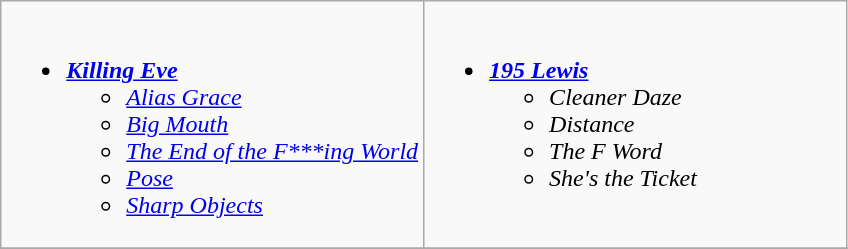<table class="wikitable" role="presentation">
<tr>
<td style="vertical-align:top; width:50%;"><br><ul><li><strong><em><a href='#'>Killing Eve</a></em></strong><ul><li><em><a href='#'>Alias Grace</a></em></li><li><em><a href='#'>Big Mouth</a></em></li><li><em><a href='#'>The End of the F***ing World</a></em></li><li><em><a href='#'>Pose</a></em></li><li><em><a href='#'>Sharp Objects</a></em></li></ul></li></ul></td>
<td style="vertical-align:top; width:50%;"><br><ul><li><strong><em><a href='#'>195 Lewis</a></em></strong><ul><li><em>Cleaner Daze</em></li><li><em>Distance</em></li><li><em>The F Word</em></li><li><em>She's the Ticket</em></li></ul></li></ul></td>
</tr>
<tr>
</tr>
</table>
